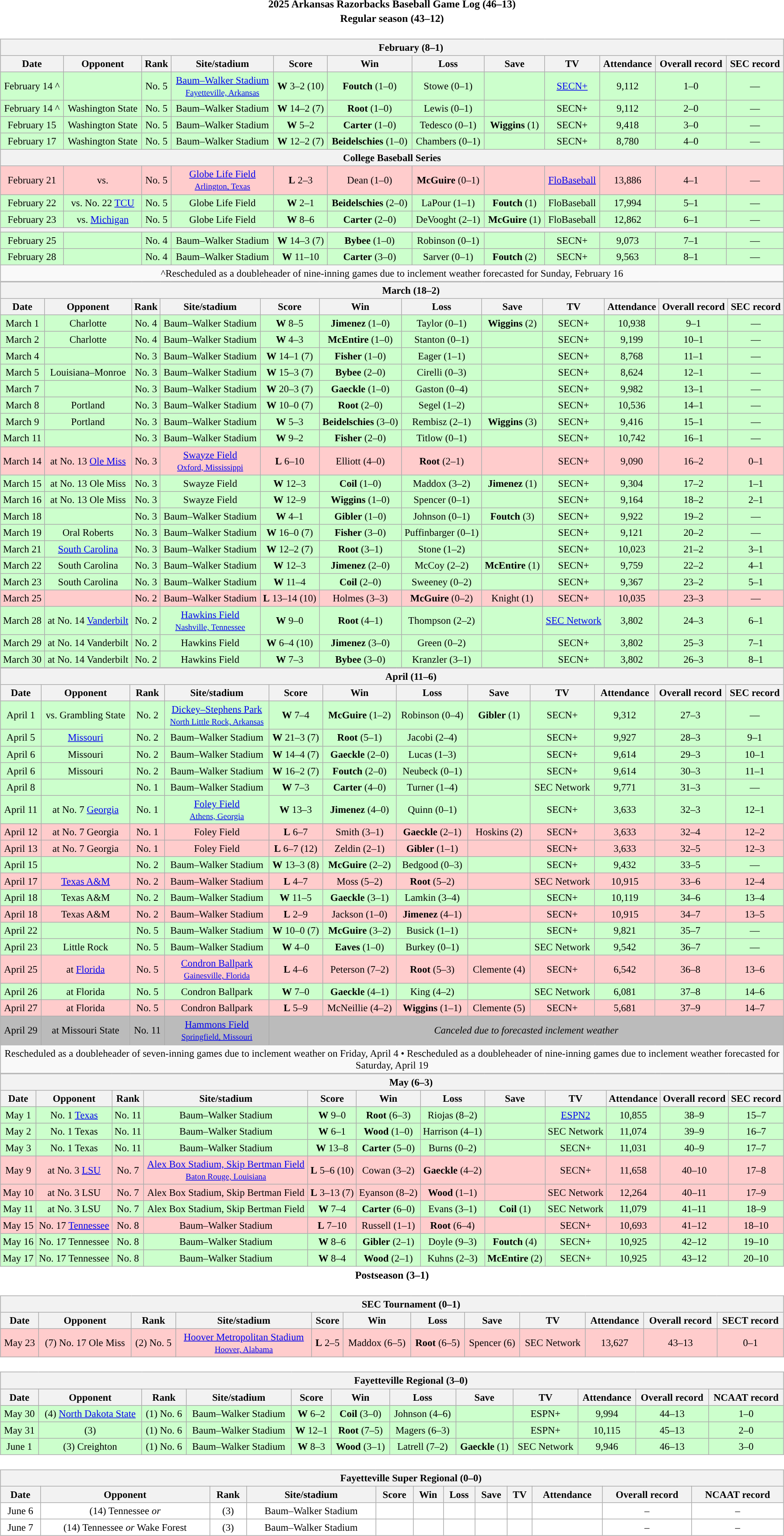<table class="toccolours" width=95% style="clear:both; margin:1.5em auto; text-align:center;">
<tr>
<th colspan=2>2025 Arkansas Razorbacks Baseball Game Log (46–13)</th>
</tr>
<tr>
<th colspan=2>Regular season (43–12)</th>
</tr>
<tr valign="top">
<td><br><table class="wikitable collapsible collapsed" style="margin:auto; width:100%; text-align:center; font-size:95%">
<tr>
<th colspan=12 style="padding-left:4em;">February (8–1)</th>
</tr>
<tr>
<th>Date</th>
<th>Opponent</th>
<th>Rank</th>
<th>Site/stadium</th>
<th>Score</th>
<th>Win</th>
<th>Loss</th>
<th>Save</th>
<th>TV</th>
<th>Attendance</th>
<th>Overall record</th>
<th>SEC record</th>
</tr>
<tr align="center" bgcolor="#ccffcc">
<td>February 14 ^</td>
<td></td>
<td>No. 5</td>
<td><a href='#'>Baum–Walker Stadium</a><br><small><a href='#'>Fayetteville, Arkansas</a></small></td>
<td><strong>W</strong> 3–2 (10)</td>
<td><strong>Foutch</strong> (1–0)</td>
<td>Stowe (0–1)</td>
<td></td>
<td><a href='#'>SECN+</a></td>
<td>9,112</td>
<td>1–0</td>
<td>—</td>
</tr>
<tr align="center" bgcolor="#ccffcc">
<td>February 14 ^</td>
<td>Washington State</td>
<td>No. 5</td>
<td>Baum–Walker Stadium</td>
<td><strong>W</strong> 14–2 (7)</td>
<td><strong>Root</strong> (1–0)</td>
<td>Lewis (0–1)</td>
<td></td>
<td>SECN+</td>
<td>9,112</td>
<td>2–0</td>
<td>—</td>
</tr>
<tr align="center" bgcolor="#ccffcc">
<td>February 15</td>
<td>Washington State</td>
<td>No. 5</td>
<td>Baum–Walker Stadium</td>
<td><strong>W</strong> 5–2</td>
<td><strong>Carter</strong> (1–0)</td>
<td>Tedesco (0–1)</td>
<td><strong>Wiggins</strong> (1)</td>
<td>SECN+</td>
<td>9,418</td>
<td>3–0</td>
<td>—</td>
</tr>
<tr align="center" bgcolor="#ccffcc">
<td>February 17</td>
<td>Washington State</td>
<td>No. 5</td>
<td>Baum–Walker Stadium</td>
<td><strong>W</strong> 12–2 (7)</td>
<td><strong>Beidelschies</strong> (1–0)</td>
<td>Chambers (0–1)</td>
<td></td>
<td>SECN+</td>
<td>8,780</td>
<td>4–0</td>
<td>—</td>
</tr>
<tr>
<th colspan=12>College Baseball Series</th>
</tr>
<tr align="center" bgcolor="#ffcccc">
<td>February 21</td>
<td>vs. </td>
<td>No. 5</td>
<td><a href='#'>Globe Life Field</a><br><small><a href='#'>Arlington, Texas</a></small></td>
<td><strong>L</strong> 2–3</td>
<td>Dean (1–0)</td>
<td><strong>McGuire</strong> (0–1)</td>
<td></td>
<td><a href='#'>FloBaseball</a></td>
<td>13,886</td>
<td>4–1</td>
<td>—</td>
</tr>
<tr align="center" bgcolor="#ccffcc">
<td>February 22</td>
<td>vs. No. 22 <a href='#'>TCU</a></td>
<td>No. 5</td>
<td>Globe Life Field</td>
<td><strong>W</strong> 2–1</td>
<td><strong>Beidelschies</strong> (2–0)</td>
<td>LaPour (1–1)</td>
<td><strong>Foutch</strong> (1)</td>
<td>FloBaseball</td>
<td>17,994</td>
<td>5–1</td>
<td>—</td>
</tr>
<tr align="center" bgcolor="#ccffcc">
<td>February 23</td>
<td>vs. <a href='#'>Michigan</a></td>
<td>No. 5</td>
<td>Globe Life Field</td>
<td><strong>W</strong> 8–6</td>
<td><strong>Carter</strong> (2–0)</td>
<td>DeVooght (2–1)</td>
<td><strong>McGuire</strong> (1)</td>
<td>FloBaseball</td>
<td>12,862</td>
<td>6–1</td>
<td>—</td>
</tr>
<tr>
<th colspan=12></th>
</tr>
<tr align="center" bgcolor="#ccffcc">
<td>February 25</td>
<td></td>
<td>No. 4</td>
<td>Baum–Walker Stadium</td>
<td><strong>W</strong> 14–3 (7)</td>
<td><strong>Bybee</strong> (1–0)</td>
<td>Robinson (0–1)</td>
<td></td>
<td>SECN+</td>
<td>9,073</td>
<td>7–1</td>
<td>—</td>
</tr>
<tr align="center" bgcolor="#ccffcc">
<td>February 28</td>
<td></td>
<td>No. 4</td>
<td>Baum–Walker Stadium</td>
<td><strong>W</strong> 11–10</td>
<td><strong>Carter</strong> (3–0)</td>
<td>Sarver (0–1)</td>
<td><strong>Foutch</strong> (2)</td>
<td>SECN+</td>
<td>9,563</td>
<td>8–1</td>
<td>—</td>
</tr>
<tr>
<td colspan=12>^Rescheduled as a doubleheader of nine-inning games due to inclement weather forecasted for Sunday, February 16</td>
</tr>
</table>
<table class="wikitable collapsible collapsed" style="margin:auto; width:100%; text-align:center; font-size:95%">
<tr>
<th colspan=12 style="padding-left:4em;">March (18–2)</th>
</tr>
<tr>
<th>Date</th>
<th>Opponent</th>
<th>Rank</th>
<th>Site/stadium</th>
<th>Score</th>
<th>Win</th>
<th>Loss</th>
<th>Save</th>
<th>TV</th>
<th>Attendance</th>
<th>Overall record</th>
<th>SEC record</th>
</tr>
<tr align="center" bgcolor="#ccffcc">
<td>March 1</td>
<td>Charlotte</td>
<td>No. 4</td>
<td>Baum–Walker Stadium</td>
<td><strong>W</strong> 8–5</td>
<td><strong>Jimenez</strong> (1–0)</td>
<td>Taylor (0–1)</td>
<td><strong>Wiggins</strong> (2)</td>
<td>SECN+</td>
<td>10,938</td>
<td>9–1</td>
<td>—</td>
</tr>
<tr align="center" bgcolor="#ccffcc">
<td>March 2</td>
<td>Charlotte</td>
<td>No. 4</td>
<td>Baum–Walker Stadium</td>
<td><strong>W</strong> 4–3</td>
<td><strong>McEntire</strong> (1–0)</td>
<td>Stanton (0–1)</td>
<td></td>
<td>SECN+</td>
<td>9,199</td>
<td>10–1</td>
<td>—</td>
</tr>
<tr align="center" bgcolor="#ccffcc">
<td>March 4</td>
<td></td>
<td>No. 3</td>
<td>Baum–Walker Stadium</td>
<td><strong>W</strong> 14–1 (7)</td>
<td><strong>Fisher</strong> (1–0)</td>
<td>Eager (1–1)</td>
<td></td>
<td>SECN+</td>
<td>8,768</td>
<td>11–1</td>
<td>—</td>
</tr>
<tr align="center" bgcolor="#ccffcc">
<td>March 5</td>
<td>Louisiana–Monroe</td>
<td>No. 3</td>
<td>Baum–Walker Stadium</td>
<td><strong>W</strong> 15–3 (7)</td>
<td><strong>Bybee</strong> (2–0)</td>
<td>Cirelli (0–3)</td>
<td></td>
<td>SECN+</td>
<td>8,624</td>
<td>12–1</td>
<td>—</td>
</tr>
<tr align="center" bgcolor="#ccffcc">
<td>March 7</td>
<td></td>
<td>No. 3</td>
<td>Baum–Walker Stadium</td>
<td><strong>W</strong> 20–3 (7)</td>
<td><strong>Gaeckle</strong> (1–0)</td>
<td>Gaston (0–4)</td>
<td></td>
<td>SECN+</td>
<td>9,982</td>
<td>13–1</td>
<td>—</td>
</tr>
<tr align="center" bgcolor="#ccffcc">
<td>March 8</td>
<td>Portland</td>
<td>No. 3</td>
<td>Baum–Walker Stadium</td>
<td><strong>W</strong> 10–0 (7)</td>
<td><strong>Root</strong> (2–0)</td>
<td>Segel (1–2)</td>
<td></td>
<td>SECN+</td>
<td>10,536</td>
<td>14–1</td>
<td>—</td>
</tr>
<tr align="center" bgcolor="#ccffcc">
<td>March 9</td>
<td>Portland</td>
<td>No. 3</td>
<td>Baum–Walker Stadium</td>
<td><strong>W</strong> 5–3</td>
<td><strong>Beidelschies</strong> (3–0)</td>
<td>Rembisz (2–1)</td>
<td><strong>Wiggins</strong> (3)</td>
<td>SECN+</td>
<td>9,416</td>
<td>15–1</td>
<td>—</td>
</tr>
<tr align="center" bgcolor="#ccffcc">
<td>March 11</td>
<td></td>
<td>No. 3</td>
<td>Baum–Walker Stadium</td>
<td><strong>W</strong> 9–2</td>
<td><strong>Fisher</strong> (2–0)</td>
<td>Titlow (0–1)</td>
<td></td>
<td>SECN+</td>
<td>10,742</td>
<td>16–1</td>
<td>—</td>
</tr>
<tr align="center" bgcolor="#ffcccc">
<td>March 14</td>
<td>at No. 13 <a href='#'>Ole Miss</a></td>
<td>No. 3</td>
<td><a href='#'>Swayze Field</a><br><small><a href='#'>Oxford, Mississippi</a></small></td>
<td><strong>L</strong> 6–10</td>
<td>Elliott (4–0)</td>
<td><strong>Root</strong> (2–1)</td>
<td></td>
<td>SECN+</td>
<td>9,090</td>
<td>16–2</td>
<td>0–1</td>
</tr>
<tr align="center" bgcolor="#ccffcc">
<td>March 15</td>
<td>at No. 13 Ole Miss</td>
<td>No. 3</td>
<td>Swayze Field</td>
<td><strong>W</strong> 12–3</td>
<td><strong>Coil</strong> (1–0)</td>
<td>Maddox (3–2)</td>
<td><strong>Jimenez</strong> (1)</td>
<td>SECN+</td>
<td>9,304</td>
<td>17–2</td>
<td>1–1</td>
</tr>
<tr align="center" bgcolor="#ccffcc">
<td>March 16</td>
<td>at No. 13 Ole Miss</td>
<td>No. 3</td>
<td>Swayze Field</td>
<td><strong>W</strong> 12–9</td>
<td><strong>Wiggins</strong> (1–0)</td>
<td>Spencer (0–1)</td>
<td></td>
<td>SECN+</td>
<td>9,164</td>
<td>18–2</td>
<td>2–1</td>
</tr>
<tr align="center" bgcolor="#ccffcc">
<td>March 18</td>
<td></td>
<td>No. 3</td>
<td>Baum–Walker Stadium</td>
<td><strong>W</strong> 4–1</td>
<td><strong>Gibler</strong> (1–0)</td>
<td>Johnson (0–1)</td>
<td><strong>Foutch</strong> (3)</td>
<td>SECN+</td>
<td>9,922</td>
<td>19–2</td>
<td>—</td>
</tr>
<tr align="center" bgcolor="#ccffcc">
<td>March 19</td>
<td>Oral Roberts</td>
<td>No. 3</td>
<td>Baum–Walker Stadium</td>
<td><strong>W</strong> 16–0 (7)</td>
<td><strong>Fisher</strong> (3–0)</td>
<td>Puffinbarger (0–1)</td>
<td></td>
<td>SECN+</td>
<td>9,121</td>
<td>20–2</td>
<td>—</td>
</tr>
<tr align="center" bgcolor="#ccffcc">
<td>March 21</td>
<td><a href='#'>South Carolina</a></td>
<td>No. 3</td>
<td>Baum–Walker Stadium</td>
<td><strong>W</strong> 12–2 (7)</td>
<td><strong>Root</strong> (3–1)</td>
<td>Stone (1–2)</td>
<td></td>
<td>SECN+</td>
<td>10,023</td>
<td>21–2</td>
<td>3–1</td>
</tr>
<tr align="center" bgcolor="#ccffcc">
<td>March 22</td>
<td>South Carolina</td>
<td>No. 3</td>
<td>Baum–Walker Stadium</td>
<td><strong>W</strong> 12–3</td>
<td><strong>Jimenez</strong> (2–0)</td>
<td>McCoy (2–2)</td>
<td><strong>McEntire</strong> (1)</td>
<td>SECN+</td>
<td>9,759</td>
<td>22–2</td>
<td>4–1</td>
</tr>
<tr align="center" bgcolor="#ccffcc">
<td>March 23</td>
<td>South Carolina</td>
<td>No. 3</td>
<td>Baum–Walker Stadium</td>
<td><strong>W</strong> 11–4</td>
<td><strong>Coil</strong> (2–0)</td>
<td>Sweeney (0–2)</td>
<td></td>
<td>SECN+</td>
<td>9,367</td>
<td>23–2</td>
<td>5–1</td>
</tr>
<tr align="center" bgcolor="#ffcccc">
<td>March 25</td>
<td></td>
<td>No. 2</td>
<td>Baum–Walker Stadium</td>
<td><strong>L</strong> 13–14 (10)</td>
<td>Holmes (3–3)</td>
<td><strong>McGuire</strong> (0–2)</td>
<td>Knight (1)</td>
<td>SECN+</td>
<td>10,035</td>
<td>23–3</td>
<td>—</td>
</tr>
<tr align="center" bgcolor="#ccffcc">
<td>March 28</td>
<td>at No. 14 <a href='#'>Vanderbilt</a></td>
<td>No. 2</td>
<td><a href='#'>Hawkins Field</a><br><small><a href='#'>Nashville, Tennessee</a></small></td>
<td><strong>W</strong> 9–0</td>
<td><strong>Root</strong> (4–1)</td>
<td>Thompson (2–2)</td>
<td></td>
<td><a href='#'>SEC Network</a></td>
<td>3,802</td>
<td>24–3</td>
<td>6–1</td>
</tr>
<tr align="center" bgcolor="#ccffcc">
<td>March 29</td>
<td>at No. 14 Vanderbilt</td>
<td>No. 2</td>
<td>Hawkins Field</td>
<td><strong>W</strong> 6–4 (10)</td>
<td><strong>Jimenez</strong> (3–0)</td>
<td>Green (0–2)</td>
<td></td>
<td>SECN+</td>
<td>3,802</td>
<td>25–3</td>
<td>7–1</td>
</tr>
<tr align="center" bgcolor="#ccffcc">
<td>March 30</td>
<td>at No. 14 Vanderbilt</td>
<td>No. 2</td>
<td>Hawkins Field</td>
<td><strong>W</strong> 7–3</td>
<td><strong>Bybee</strong> (3–0)</td>
<td>Kranzler (3–1)</td>
<td></td>
<td>SECN+</td>
<td>3,802</td>
<td>26–3</td>
<td>8–1</td>
</tr>
</table>
<table class="wikitable collapsible collapsed" style="margin:auto; width:100%; text-align:center; font-size:95%">
<tr>
<th colspan=12 style="padding-left:4em;">April (11–6)</th>
</tr>
<tr>
<th>Date</th>
<th>Opponent</th>
<th>Rank</th>
<th>Site/stadium</th>
<th>Score</th>
<th>Win</th>
<th>Loss</th>
<th>Save</th>
<th>TV</th>
<th>Attendance</th>
<th>Overall record</th>
<th>SEC record</th>
</tr>
<tr align="center" bgcolor="#ccffcc">
<td>April 1</td>
<td>vs. Grambling State</td>
<td>No. 2</td>
<td><a href='#'>Dickey–Stephens Park</a><br><small><a href='#'>North Little Rock, Arkansas</a></small></td>
<td><strong>W</strong> 7–4</td>
<td><strong>McGuire</strong> (1–2)</td>
<td>Robinson (0–4)</td>
<td><strong>Gibler</strong> (1)</td>
<td>SECN+</td>
<td>9,312</td>
<td>27–3</td>
<td>—</td>
</tr>
<tr align="center" bgcolor="#ccffcc">
<td>April 5</td>
<td><a href='#'>Missouri</a></td>
<td>No. 2</td>
<td>Baum–Walker Stadium</td>
<td><strong>W</strong> 21–3 (7)</td>
<td><strong>Root</strong> (5–1)</td>
<td>Jacobi (2–4)</td>
<td></td>
<td>SECN+</td>
<td>9,927</td>
<td>28–3</td>
<td>9–1</td>
</tr>
<tr align="center" bgcolor="#ccffcc">
<td>April 6 </td>
<td>Missouri</td>
<td>No. 2</td>
<td>Baum–Walker Stadium</td>
<td><strong>W</strong> 14–4 (7)</td>
<td><strong>Gaeckle</strong> (2–0)</td>
<td>Lucas (1–3)</td>
<td></td>
<td>SECN+</td>
<td>9,614</td>
<td>29–3</td>
<td>10–1</td>
</tr>
<tr align="center" bgcolor="#ccffcc">
<td>April 6 </td>
<td>Missouri</td>
<td>No. 2</td>
<td>Baum–Walker Stadium</td>
<td><strong>W</strong> 16–2 (7)</td>
<td><strong>Foutch</strong> (2–0)</td>
<td>Neubeck (0–1)</td>
<td></td>
<td>SECN+</td>
<td>9,614</td>
<td>30–3</td>
<td>11–1</td>
</tr>
<tr align="center" bgcolor="#ccffcc">
<td>April 8</td>
<td></td>
<td>No. 1</td>
<td>Baum–Walker Stadium</td>
<td><strong>W</strong> 7–3</td>
<td><strong>Carter</strong> (4–0)</td>
<td>Turner (1–4)</td>
<td></td>
<td>SEC Network</td>
<td>9,771</td>
<td>31–3</td>
<td>—</td>
</tr>
<tr align="center" bgcolor="#ccffcc">
<td>April 11</td>
<td>at No. 7 <a href='#'>Georgia</a></td>
<td>No. 1</td>
<td><a href='#'>Foley Field</a><br><small><a href='#'>Athens, Georgia</a></small></td>
<td><strong>W</strong> 13–3</td>
<td><strong>Jimenez</strong> (4–0)</td>
<td>Quinn (0–1)</td>
<td></td>
<td>SECN+</td>
<td>3,633</td>
<td>32–3</td>
<td>12–1</td>
</tr>
<tr align="center" bgcolor="#ffcccc">
<td>April 12</td>
<td>at No. 7 Georgia</td>
<td>No. 1</td>
<td>Foley Field</td>
<td><strong>L</strong> 6–7</td>
<td>Smith (3–1)</td>
<td><strong>Gaeckle</strong> (2–1)</td>
<td>Hoskins (2)</td>
<td>SECN+</td>
<td>3,633</td>
<td>32–4</td>
<td>12–2</td>
</tr>
<tr align="center" bgcolor="#ffcccc">
<td>April 13</td>
<td>at No. 7 Georgia</td>
<td>No. 1</td>
<td>Foley Field</td>
<td><strong>L</strong> 6–7 (12)</td>
<td>Zeldin (2–1)</td>
<td><strong>Gibler</strong> (1–1)</td>
<td></td>
<td>SECN+</td>
<td>3,633</td>
<td>32–5</td>
<td>12–3</td>
</tr>
<tr align="center" bgcolor="#ccffcc">
<td>April 15</td>
<td></td>
<td>No. 2</td>
<td>Baum–Walker Stadium</td>
<td><strong>W</strong> 13–3 (8)</td>
<td><strong>McGuire</strong> (2–2)</td>
<td>Bedgood (0–3)</td>
<td></td>
<td>SECN+</td>
<td>9,432</td>
<td>33–5</td>
<td>—</td>
</tr>
<tr align="center" bgcolor="#ffcccc">
<td>April 17</td>
<td><a href='#'>Texas A&M</a></td>
<td>No. 2</td>
<td>Baum–Walker Stadium</td>
<td><strong>L</strong> 4–7</td>
<td>Moss (5–2)</td>
<td><strong>Root</strong> (5–2)</td>
<td></td>
<td>SEC Network</td>
<td>10,915</td>
<td>33–6</td>
<td>12–4</td>
</tr>
<tr align="center" bgcolor="#ccffcc">
<td>April 18 </td>
<td>Texas A&M</td>
<td>No. 2</td>
<td>Baum–Walker Stadium</td>
<td><strong>W</strong> 11–5</td>
<td><strong>Gaeckle</strong> (3–1)</td>
<td>Lamkin (3–4)</td>
<td></td>
<td>SECN+</td>
<td>10,119</td>
<td>34–6</td>
<td>13–4</td>
</tr>
<tr align="center" bgcolor="#ffcccc">
<td>April 18 </td>
<td>Texas A&M</td>
<td>No. 2</td>
<td>Baum–Walker Stadium</td>
<td><strong>L</strong> 2–9</td>
<td>Jackson (1–0)</td>
<td><strong>Jimenez</strong> (4–1)</td>
<td></td>
<td>SECN+</td>
<td>10,915</td>
<td>34–7</td>
<td>13–5</td>
</tr>
<tr align="center" bgcolor="#ccffcc">
<td>April 22</td>
<td></td>
<td>No. 5</td>
<td>Baum–Walker Stadium</td>
<td><strong>W</strong> 10–0 (7)</td>
<td><strong>McGuire</strong> (3–2)</td>
<td>Busick (1–1)</td>
<td></td>
<td>SECN+</td>
<td>9,821</td>
<td>35–7</td>
<td>—</td>
</tr>
<tr align="center" bgcolor="#ccffcc">
<td>April 23</td>
<td>Little Rock</td>
<td>No. 5</td>
<td>Baum–Walker Stadium</td>
<td><strong>W</strong> 4–0</td>
<td><strong>Eaves</strong> (1–0)</td>
<td>Burkey (0–1)</td>
<td></td>
<td>SEC Network</td>
<td>9,542</td>
<td>36–7</td>
<td>—</td>
</tr>
<tr align="center" bgcolor="#ffcccc">
<td>April 25</td>
<td>at <a href='#'>Florida</a></td>
<td>No. 5</td>
<td><a href='#'>Condron Ballpark</a><br><small><a href='#'>Gainesville, Florida</a></small></td>
<td><strong>L</strong> 4–6</td>
<td>Peterson (7–2)</td>
<td><strong>Root</strong> (5–3)</td>
<td>Clemente (4)</td>
<td>SECN+</td>
<td>6,542</td>
<td>36–8</td>
<td>13–6</td>
</tr>
<tr align="center" bgcolor="#ccffcc">
<td>April 26</td>
<td>at Florida</td>
<td>No. 5</td>
<td>Condron Ballpark</td>
<td><strong>W</strong> 7–0</td>
<td><strong>Gaeckle</strong> (4–1)</td>
<td>King (4–2)</td>
<td></td>
<td>SEC Network</td>
<td>6,081</td>
<td>37–8</td>
<td>14–6</td>
</tr>
<tr align="center" bgcolor="#ffcccc">
<td>April 27</td>
<td>at Florida</td>
<td>No. 5</td>
<td>Condron Ballpark</td>
<td><strong>L</strong> 5–9</td>
<td>McNeillie (4–2)</td>
<td><strong>Wiggins</strong> (1–1)</td>
<td>Clemente (5)</td>
<td>SECN+</td>
<td>5,681</td>
<td>37–9</td>
<td>14–7</td>
</tr>
<tr align="center" bgcolor="#bbbbbb">
<td>April 29</td>
<td>at Missouri State</td>
<td>No. 11</td>
<td><a href='#'>Hammons Field</a><br><small><a href='#'>Springfield, Missouri</a></small></td>
<td colspan=8><em>Canceled due to forecasted inclement weather</em></td>
</tr>
<tr>
<td colspan=12>Rescheduled as a doubleheader of seven-inning games due to inclement weather on Friday, April 4 • Rescheduled as a doubleheader of nine-inning games due to inclement weather forecasted for Saturday, April 19</td>
</tr>
</table>
<table class="wikitable collapsible collapsed" style="margin:auto; width:100%; text-align:center; font-size:95%">
<tr>
<th colspan=12 style="padding-left:4em;">May (6–3)</th>
</tr>
<tr>
<th>Date</th>
<th>Opponent</th>
<th>Rank</th>
<th>Site/stadium</th>
<th>Score</th>
<th>Win</th>
<th>Loss</th>
<th>Save</th>
<th>TV</th>
<th>Attendance</th>
<th>Overall record</th>
<th>SEC record</th>
</tr>
<tr align="center" bgcolor="#ccffcc">
<td>May 1</td>
<td>No. 1 <a href='#'>Texas</a></td>
<td>No. 11</td>
<td>Baum–Walker Stadium</td>
<td><strong>W</strong> 9–0</td>
<td><strong>Root</strong> (6–3)</td>
<td>Riojas (8–2)</td>
<td></td>
<td><a href='#'>ESPN2</a></td>
<td>10,855</td>
<td>38–9</td>
<td>15–7</td>
</tr>
<tr align="center" bgcolor="#ccffcc">
<td>May 2</td>
<td>No. 1 Texas</td>
<td>No. 11</td>
<td>Baum–Walker Stadium</td>
<td><strong>W</strong> 6–1</td>
<td><strong>Wood</strong> (1–0)</td>
<td>Harrison (4–1)</td>
<td></td>
<td>SEC Network</td>
<td>11,074</td>
<td>39–9</td>
<td>16–7</td>
</tr>
<tr align="center" bgcolor="#ccffcc">
<td>May 3</td>
<td>No. 1 Texas</td>
<td>No. 11</td>
<td>Baum–Walker Stadium</td>
<td><strong>W</strong> 13–8</td>
<td><strong>Carter</strong> (5–0)</td>
<td>Burns (0–2)</td>
<td></td>
<td>SECN+</td>
<td>11,031</td>
<td>40–9</td>
<td>17–7</td>
</tr>
<tr align="center" bgcolor="#ffcccc">
<td>May 9</td>
<td>at No. 3 <a href='#'>LSU</a></td>
<td>No. 7</td>
<td><a href='#'>Alex Box Stadium, Skip Bertman Field</a><br><small><a href='#'>Baton Rouge, Louisiana</a></small></td>
<td><strong>L</strong> 5–6 (10)</td>
<td>Cowan (3–2)</td>
<td><strong>Gaeckle</strong> (4–2)</td>
<td></td>
<td>SECN+</td>
<td>11,658</td>
<td>40–10</td>
<td>17–8</td>
</tr>
<tr align="center" bgcolor="#ffcccc">
<td>May 10</td>
<td>at No. 3 LSU</td>
<td>No. 7</td>
<td>Alex Box Stadium, Skip Bertman Field</td>
<td><strong>L</strong> 3–13 (7)</td>
<td>Eyanson (8–2)</td>
<td><strong>Wood</strong> (1–1)</td>
<td></td>
<td>SEC Network</td>
<td>12,264</td>
<td>40–11</td>
<td>17–9</td>
</tr>
<tr align="center" bgcolor="#ccffcc">
<td>May 11</td>
<td>at No. 3 LSU</td>
<td>No. 7</td>
<td>Alex Box Stadium, Skip Bertman Field</td>
<td><strong>W</strong> 7–4</td>
<td><strong>Carter</strong> (6–0)</td>
<td>Evans (3–1)</td>
<td><strong>Coil</strong> (1)</td>
<td>SEC Network</td>
<td>11,079</td>
<td>41–11</td>
<td>18–9</td>
</tr>
<tr align="center" bgcolor="#ffcccc">
<td>May 15</td>
<td>No. 17 <a href='#'>Tennessee</a></td>
<td>No. 8</td>
<td>Baum–Walker Stadium</td>
<td><strong>L</strong> 7–10</td>
<td>Russell (1–1)</td>
<td><strong>Root</strong> (6–4)</td>
<td></td>
<td>SECN+</td>
<td>10,693</td>
<td>41–12</td>
<td>18–10</td>
</tr>
<tr align="center" bgcolor="#ccffcc">
<td>May 16</td>
<td>No. 17 Tennessee</td>
<td>No. 8</td>
<td>Baum–Walker Stadium</td>
<td><strong>W</strong> 8–6</td>
<td><strong>Gibler</strong> (2–1)</td>
<td>Doyle (9–3)</td>
<td><strong>Foutch</strong> (4)</td>
<td>SECN+</td>
<td>10,925</td>
<td>42–12</td>
<td>19–10</td>
</tr>
<tr align="center" bgcolor="#ccffcc">
<td>May 17</td>
<td>No. 17 Tennessee</td>
<td>No. 8</td>
<td>Baum–Walker Stadium</td>
<td><strong>W</strong> 8–4</td>
<td><strong>Wood</strong> (2–1)</td>
<td>Kuhns (2–3)</td>
<td><strong>McEntire</strong> (2)</td>
<td>SECN+</td>
<td>10,925</td>
<td>43–12</td>
<td>20–10</td>
</tr>
</table>
</td>
</tr>
<tr>
<th colspan=2>Postseason (3–1)</th>
</tr>
<tr valign="top">
<td><br><table class="wikitable collapsible collapsed" style="margin:auto; width:100%; text-align:center; font-size:95%">
<tr>
<th colspan=12 style="padding-left:4em;">SEC Tournament (0–1)</th>
</tr>
<tr>
<th>Date</th>
<th>Opponent</th>
<th>Rank</th>
<th>Site/stadium</th>
<th>Score</th>
<th>Win</th>
<th>Loss</th>
<th>Save</th>
<th>TV</th>
<th>Attendance</th>
<th>Overall record</th>
<th>SECT record</th>
</tr>
<tr align="center" bgcolor="#ffcccc">
<td>May 23</td>
<td>(7) No. 17 Ole Miss</td>
<td>(2) No. 5</td>
<td><a href='#'>Hoover Metropolitan Stadium</a><br><small><a href='#'>Hoover, Alabama</a></small></td>
<td><strong>L</strong> 2–5</td>
<td>Maddox (6–5)</td>
<td><strong>Root</strong> (6–5)</td>
<td>Spencer (6)</td>
<td>SEC Network</td>
<td>13,627</td>
<td>43–13</td>
<td>0–1</td>
</tr>
</table>
</td>
</tr>
<tr valign="top">
<td><br><table class="wikitable collapsible" style="margin:auto; width:100%; text-align:center; font-size:95%">
<tr>
<th colspan=12 style="padding-left:4em;">Fayetteville Regional (3–0)</th>
</tr>
<tr>
<th>Date</th>
<th>Opponent</th>
<th>Rank</th>
<th>Site/stadium</th>
<th>Score</th>
<th>Win</th>
<th>Loss</th>
<th>Save</th>
<th>TV</th>
<th>Attendance</th>
<th>Overall record</th>
<th>NCAAT record</th>
</tr>
<tr align="center" bgcolor="#ccffcc">
<td>May 30</td>
<td>(4) <a href='#'>North Dakota State</a></td>
<td>(1) No. 6</td>
<td>Baum–Walker Stadium</td>
<td><strong>W</strong> 6–2</td>
<td><strong>Coil</strong> (3–0)</td>
<td>Johnson (4–6)</td>
<td></td>
<td>ESPN+</td>
<td>9,994</td>
<td>44–13</td>
<td>1–0</td>
</tr>
<tr align="center" bgcolor="#ccffcc">
<td>May 31</td>
<td>(3) </td>
<td>(1) No. 6</td>
<td>Baum–Walker Stadium</td>
<td><strong>W</strong> 12–1</td>
<td><strong>Root</strong> (7–5)</td>
<td>Magers (6–3)</td>
<td></td>
<td>ESPN+</td>
<td>10,115</td>
<td>45–13</td>
<td>2–0</td>
</tr>
<tr align="center" bgcolor="#ccffcc">
<td>June 1</td>
<td>(3) Creighton</td>
<td>(1) No. 6</td>
<td>Baum–Walker Stadium</td>
<td><strong>W</strong> 8–3</td>
<td><strong>Wood</strong> (3–1)</td>
<td>Latrell (7–2)</td>
<td><strong>Gaeckle</strong> (1)</td>
<td>SEC Network</td>
<td>9,946</td>
<td>46–13</td>
<td>3–0</td>
</tr>
</table>
</td>
</tr>
<tr valign="top">
<td><br><table class="wikitable collapsible" style="margin:auto; width:100%; text-align:center; font-size:95%">
<tr>
<th colspan=12 style="padding-left:4em;">Fayetteville Super Regional (0–0)</th>
</tr>
<tr>
<th>Date</th>
<th>Opponent</th>
<th>Rank</th>
<th>Site/stadium</th>
<th>Score</th>
<th>Win</th>
<th>Loss</th>
<th>Save</th>
<th>TV</th>
<th>Attendance</th>
<th>Overall record</th>
<th>NCAAT record</th>
</tr>
<tr align="center" bgcolor="#ffffff">
<td>June 6</td>
<td>(14) Tennessee <em>or</em> </td>
<td>(3)</td>
<td>Baum–Walker Stadium</td>
<td></td>
<td></td>
<td></td>
<td></td>
<td></td>
<td></td>
<td>–</td>
<td>–</td>
</tr>
<tr align="center" bgcolor="#ffffff">
<td>June 7</td>
<td>(14) Tennessee <em>or</em> Wake Forest</td>
<td>(3)</td>
<td>Baum–Walker Stadium</td>
<td></td>
<td></td>
<td></td>
<td></td>
<td></td>
<td></td>
<td>–</td>
<td>–</td>
</tr>
</table>
</td>
</tr>
<tr style="text-align:center;">
<td> </td>
</tr>
</table>
